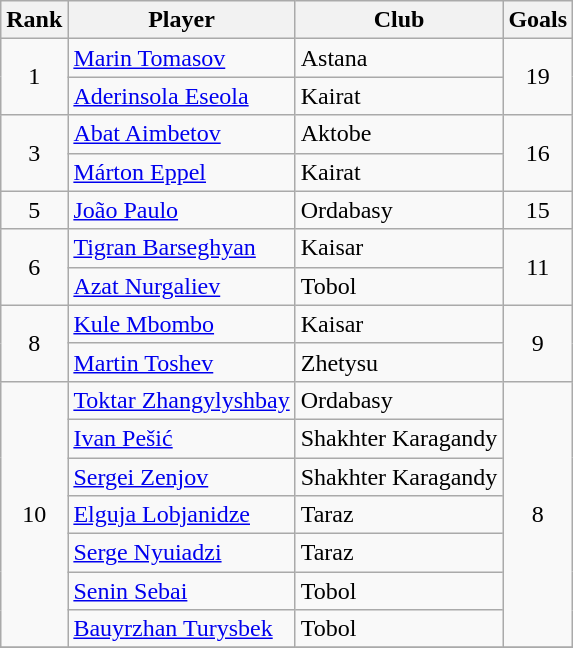<table class="wikitable" style="text-align:center;">
<tr>
<th>Rank</th>
<th>Player</th>
<th>Club</th>
<th>Goals</th>
</tr>
<tr>
<td rowspan="2">1</td>
<td align="left"> <a href='#'>Marin Tomasov</a></td>
<td align="left">Astana</td>
<td rowspan="2">19</td>
</tr>
<tr>
<td align="left"> <a href='#'>Aderinsola Eseola</a></td>
<td align="left">Kairat</td>
</tr>
<tr>
<td rowspan="2">3</td>
<td align="left"> <a href='#'>Abat Aimbetov</a></td>
<td align="left">Aktobe</td>
<td rowspan="2">16</td>
</tr>
<tr>
<td align="left"> <a href='#'>Márton Eppel</a></td>
<td align="left">Kairat</td>
</tr>
<tr>
<td rowspan="1">5</td>
<td align="left"> <a href='#'>João Paulo</a></td>
<td align="left">Ordabasy</td>
<td rowspan="1">15</td>
</tr>
<tr>
<td rowspan="2">6</td>
<td align="left"> <a href='#'>Tigran Barseghyan</a></td>
<td align="left">Kaisar</td>
<td rowspan="2">11</td>
</tr>
<tr>
<td align="left"> <a href='#'>Azat Nurgaliev</a></td>
<td align="left">Tobol</td>
</tr>
<tr>
<td rowspan="2">8</td>
<td align="left"> <a href='#'>Kule Mbombo</a></td>
<td align="left">Kaisar</td>
<td rowspan="2">9</td>
</tr>
<tr>
<td align="left"> <a href='#'>Martin Toshev</a></td>
<td align="left">Zhetysu</td>
</tr>
<tr>
<td rowspan="7">10</td>
<td align="left"> <a href='#'>Toktar Zhangylyshbay</a></td>
<td align="left">Ordabasy</td>
<td rowspan="7">8</td>
</tr>
<tr>
<td align="left"> <a href='#'>Ivan Pešić</a></td>
<td align="left">Shakhter Karagandy</td>
</tr>
<tr>
<td align="left"> <a href='#'>Sergei Zenjov</a></td>
<td align="left">Shakhter Karagandy</td>
</tr>
<tr>
<td align="left"> <a href='#'>Elguja Lobjanidze</a></td>
<td align="left">Taraz</td>
</tr>
<tr>
<td align="left"> <a href='#'>Serge Nyuiadzi</a></td>
<td align="left">Taraz</td>
</tr>
<tr>
<td align="left"> <a href='#'>Senin Sebai</a></td>
<td align="left">Tobol</td>
</tr>
<tr>
<td align="left"> <a href='#'>Bauyrzhan Turysbek</a></td>
<td align="left">Tobol</td>
</tr>
<tr>
</tr>
</table>
